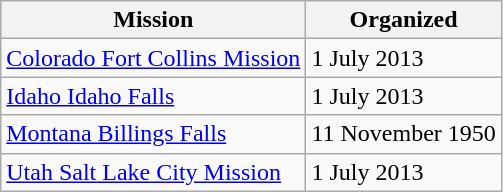<table class="wikitable sortable">
<tr>
<th>Mission</th>
<th data-sort-type=date>Organized</th>
</tr>
<tr>
<td><a href='#'>Colorado Fort Collins Mission</a></td>
<td>1 July 2013</td>
</tr>
<tr>
<td><a href='#'>Idaho Idaho Falls</a></td>
<td>1 July 2013</td>
</tr>
<tr>
<td><a href='#'>Montana Billings Falls</a></td>
<td>11 November 1950</td>
</tr>
<tr>
<td><a href='#'>Utah Salt Lake City Mission</a></td>
<td>1 July 2013</td>
</tr>
</table>
